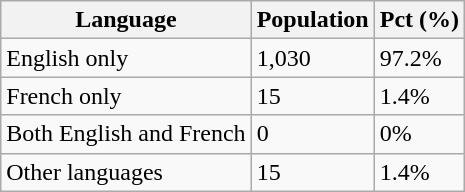<table class="wikitable">
<tr>
<th>Language</th>
<th>Population</th>
<th>Pct (%)</th>
</tr>
<tr>
<td>English only</td>
<td>1,030</td>
<td>97.2%</td>
</tr>
<tr>
<td>French only</td>
<td>15</td>
<td>1.4%</td>
</tr>
<tr>
<td>Both English and French</td>
<td>0</td>
<td>0%</td>
</tr>
<tr>
<td>Other languages</td>
<td>15</td>
<td>1.4%</td>
</tr>
</table>
